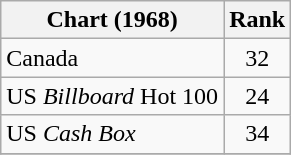<table class="wikitable sortable">
<tr>
<th>Chart (1968)</th>
<th style="text-align:center;">Rank</th>
</tr>
<tr>
<td>Canada </td>
<td style="text-align:center;">32</td>
</tr>
<tr>
<td>US <em>Billboard</em> Hot 100</td>
<td style="text-align:center;">24</td>
</tr>
<tr>
<td>US <em>Cash Box</em> </td>
<td style="text-align:center;">34</td>
</tr>
<tr>
</tr>
</table>
